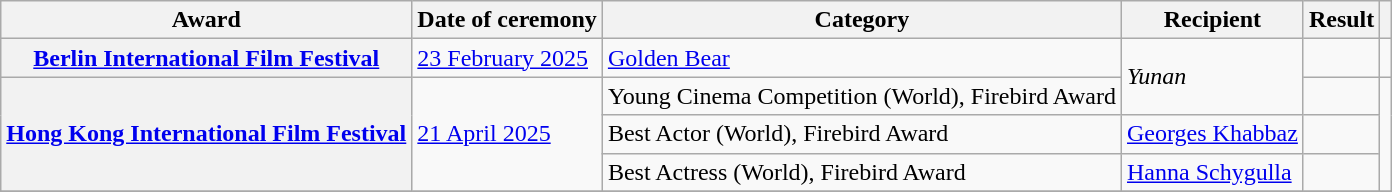<table class="wikitable sortable plainrowheaders">
<tr>
<th>Award</th>
<th>Date of ceremony</th>
<th>Category</th>
<th>Recipient</th>
<th>Result</th>
<th></th>
</tr>
<tr>
<th scope="row" rowspan="1"><a href='#'>Berlin International Film Festival</a></th>
<td rowspan="1"><a href='#'>23 February 2025</a></td>
<td><a href='#'>Golden Bear</a></td>
<td rowspan="2"><em>Yunan</em></td>
<td></td>
<td align="center"></td>
</tr>
<tr>
<th scope="row" rowspan="3"><a href='#'>Hong Kong International Film Festival</a></th>
<td rowspan="3"><a href='#'>21 April 2025</a></td>
<td>Young Cinema Competition (World), Firebird Award</td>
<td></td>
<td align="center" rowspan="3"></td>
</tr>
<tr>
<td>Best Actor (World), Firebird Award</td>
<td><a href='#'>Georges Khabbaz</a></td>
<td></td>
</tr>
<tr>
<td>Best Actress (World), Firebird Award</td>
<td><a href='#'>Hanna Schygulla</a></td>
<td></td>
</tr>
<tr>
</tr>
</table>
